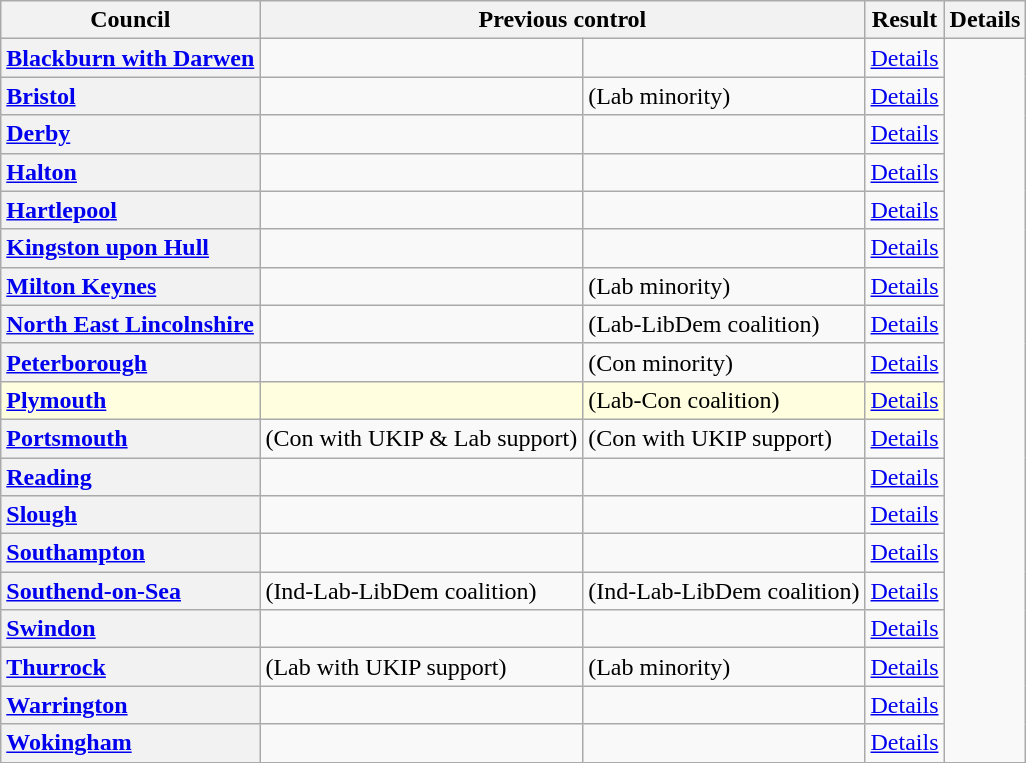<table class="wikitable">
<tr>
<th scope="col">Council</th>
<th colspan=2>Previous control</th>
<th colspan=2>Result</th>
<th scope="col" class="unsortable">Details</th>
</tr>
<tr>
<th scope="row" style="text-align: left;"><a href='#'>Blackburn with Darwen</a></th>
<td></td>
<td></td>
<td><a href='#'>Details</a></td>
</tr>
<tr>
<th scope="row" style="text-align: left;"><a href='#'>Bristol</a></th>
<td></td>
<td> (Lab minority)</td>
<td><a href='#'>Details</a></td>
</tr>
<tr>
<th scope="row" style="text-align: left;"><a href='#'>Derby</a></th>
<td></td>
<td></td>
<td><a href='#'>Details</a></td>
</tr>
<tr>
<th scope="row" style="text-align: left;"><a href='#'>Halton</a></th>
<td></td>
<td></td>
<td><a href='#'>Details</a></td>
</tr>
<tr>
<th scope="row" style="text-align: left;"><a href='#'>Hartlepool</a></th>
<td></td>
<td></td>
<td><a href='#'>Details</a></td>
</tr>
<tr>
<th scope="row" style="text-align: left;"><a href='#'>Kingston upon Hull</a></th>
<td></td>
<td></td>
<td><a href='#'>Details</a></td>
</tr>
<tr>
<th scope="row" style="text-align: left;"><a href='#'>Milton Keynes</a></th>
<td></td>
<td> (Lab minority)</td>
<td><a href='#'>Details</a></td>
</tr>
<tr>
<th scope="row" style="text-align: left;"><a href='#'>North East Lincolnshire</a></th>
<td></td>
<td> (Lab-LibDem coalition)</td>
<td><a href='#'>Details</a></td>
</tr>
<tr>
<th scope="row" style="text-align: left;"><a href='#'>Peterborough</a></th>
<td></td>
<td> (Con minority)</td>
<td><a href='#'>Details</a></td>
</tr>
<tr style="background:lightyellow">
<th scope="row" style="text-align: left; background:lightyellow"><a href='#'>Plymouth</a></th>
<td></td>
<td> (Lab-Con coalition)</td>
<td><a href='#'>Details</a></td>
</tr>
<tr>
<th scope="row" style="text-align: left;"><a href='#'>Portsmouth</a></th>
<td> (Con with UKIP & Lab support)</td>
<td> (Con with UKIP support)</td>
<td><a href='#'>Details</a></td>
</tr>
<tr>
<th scope="row" style="text-align: left;"><a href='#'>Reading</a></th>
<td></td>
<td></td>
<td><a href='#'>Details</a></td>
</tr>
<tr>
<th scope="row" style="text-align: left;"><a href='#'>Slough</a></th>
<td></td>
<td></td>
<td><a href='#'>Details</a></td>
</tr>
<tr>
<th scope="row" style="text-align: left;"><a href='#'>Southampton</a></th>
<td></td>
<td></td>
<td><a href='#'>Details</a></td>
</tr>
<tr>
<th scope="row" style="text-align: left;"><a href='#'>Southend-on-Sea</a></th>
<td> (Ind-Lab-LibDem coalition)</td>
<td> (Ind-Lab-LibDem coalition)</td>
<td><a href='#'>Details</a></td>
</tr>
<tr>
<th scope="row" style="text-align: left;"><a href='#'>Swindon</a></th>
<td></td>
<td></td>
<td><a href='#'>Details</a></td>
</tr>
<tr>
<th scope="row" style="text-align: left;"><a href='#'>Thurrock</a></th>
<td> (Lab with UKIP support)</td>
<td> (Lab minority)</td>
<td><a href='#'>Details</a></td>
</tr>
<tr>
<th scope="row" style="text-align: left;"><a href='#'>Warrington</a></th>
<td></td>
<td></td>
<td><a href='#'>Details</a></td>
</tr>
<tr>
<th scope="row" style="text-align: left;"><a href='#'>Wokingham</a></th>
<td></td>
<td></td>
<td><a href='#'>Details</a></td>
</tr>
</table>
